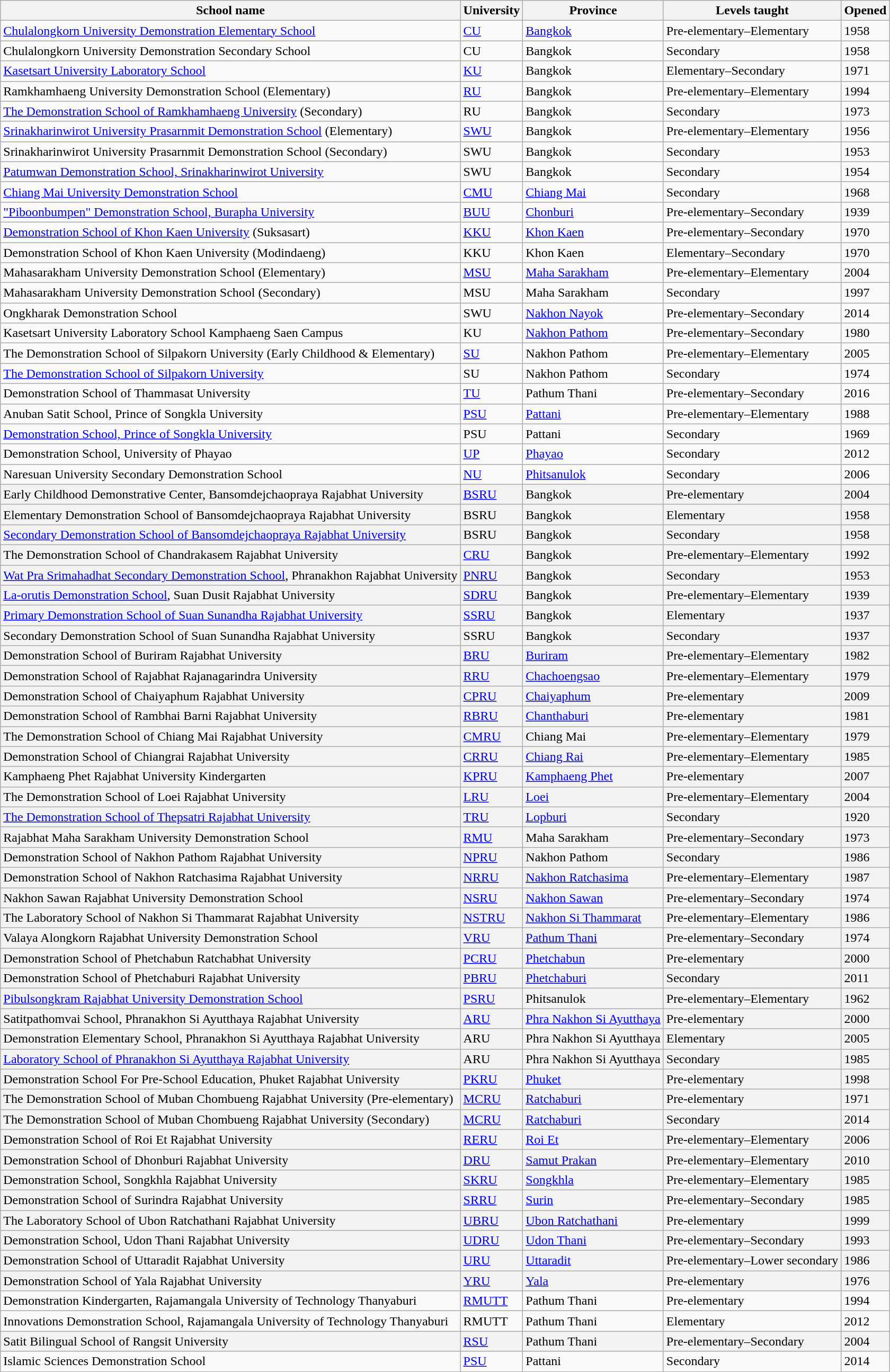<table class="wikitable sortable">
<tr>
<th>School name</th>
<th>University</th>
<th>Province</th>
<th>Levels taught</th>
<th>Opened</th>
</tr>
<tr>
<td><a href='#'>Chulalongkorn University Demonstration Elementary School</a></td>
<td><a href='#'>CU</a></td>
<td><a href='#'>Bangkok</a></td>
<td>Pre-elementary–Elementary</td>
<td>1958</td>
</tr>
<tr>
<td>Chulalongkorn University Demonstration Secondary School</td>
<td>CU</td>
<td>Bangkok</td>
<td>Secondary</td>
<td>1958</td>
</tr>
<tr>
<td><a href='#'>Kasetsart University Laboratory School</a></td>
<td><a href='#'>KU</a></td>
<td>Bangkok</td>
<td>Elementary–Secondary</td>
<td>1971</td>
</tr>
<tr>
<td>Ramkhamhaeng University Demonstration School (Elementary)</td>
<td><a href='#'>RU</a></td>
<td>Bangkok</td>
<td>Pre-elementary–Elementary</td>
<td>1994</td>
</tr>
<tr>
<td><a href='#'>The Demonstration School of Ramkhamhaeng University</a> (Secondary)</td>
<td>RU</td>
<td>Bangkok</td>
<td>Secondary</td>
<td>1973</td>
</tr>
<tr>
<td><a href='#'>Srinakharinwirot University Prasarnmit Demonstration School</a> (Elementary)</td>
<td><a href='#'>SWU</a></td>
<td>Bangkok</td>
<td>Pre-elementary–Elementary</td>
<td>1956</td>
</tr>
<tr>
<td>Srinakharinwirot University Prasarnmit Demonstration School (Secondary)</td>
<td>SWU</td>
<td>Bangkok</td>
<td>Secondary</td>
<td>1953</td>
</tr>
<tr>
<td><a href='#'>Patumwan Demonstration School, Srinakharinwirot University</a></td>
<td>SWU</td>
<td>Bangkok</td>
<td>Secondary</td>
<td>1954</td>
</tr>
<tr>
<td><a href='#'>Chiang Mai University Demonstration School</a></td>
<td><a href='#'>CMU</a></td>
<td><a href='#'>Chiang Mai</a></td>
<td>Secondary</td>
<td>1968</td>
</tr>
<tr>
<td><a href='#'>"Piboonbumpen" Demonstration School, Burapha University</a></td>
<td><a href='#'>BUU</a></td>
<td><a href='#'>Chonburi</a></td>
<td>Pre-elementary–Secondary</td>
<td>1939</td>
</tr>
<tr>
<td><a href='#'>Demonstration School of Khon Kaen University</a> (Suksasart)</td>
<td><a href='#'>KKU</a></td>
<td><a href='#'>Khon Kaen</a></td>
<td>Pre-elementary–Secondary</td>
<td>1970</td>
</tr>
<tr>
<td>Demonstration School of Khon Kaen University (Modindaeng)</td>
<td>KKU</td>
<td>Khon Kaen</td>
<td>Elementary–Secondary</td>
<td>1970</td>
</tr>
<tr>
<td>Mahasarakham University Demonstration School (Elementary)</td>
<td><a href='#'>MSU</a></td>
<td><a href='#'>Maha Sarakham</a></td>
<td>Pre-elementary–Elementary</td>
<td>2004</td>
</tr>
<tr>
<td>Mahasarakham University Demonstration School (Secondary)</td>
<td>MSU</td>
<td>Maha Sarakham</td>
<td>Secondary</td>
<td>1997</td>
</tr>
<tr>
<td>Ongkharak Demonstration School</td>
<td>SWU</td>
<td><a href='#'>Nakhon Nayok</a></td>
<td>Pre-elementary–Secondary</td>
<td>2014</td>
</tr>
<tr>
<td>Kasetsart University Laboratory School Kamphaeng Saen Campus</td>
<td>KU</td>
<td><a href='#'>Nakhon Pathom</a></td>
<td>Pre-elementary–Secondary</td>
<td>1980</td>
</tr>
<tr>
<td>The Demonstration School of Silpakorn University (Early Childhood & Elementary)</td>
<td><a href='#'>SU</a></td>
<td>Nakhon Pathom</td>
<td>Pre-elementary–Elementary</td>
<td>2005</td>
</tr>
<tr>
<td><a href='#'>The Demonstration School of Silpakorn University</a></td>
<td>SU</td>
<td>Nakhon Pathom</td>
<td>Secondary</td>
<td>1974</td>
</tr>
<tr>
<td>Demonstration School of Thammasat University</td>
<td><a href='#'>TU</a></td>
<td>Pathum Thani</td>
<td>Pre-elementary–Secondary</td>
<td>2016</td>
</tr>
<tr>
<td>Anuban Satit School, Prince of Songkla University</td>
<td><a href='#'>PSU</a></td>
<td><a href='#'>Pattani</a></td>
<td>Pre-elementary–Elementary</td>
<td>1988</td>
</tr>
<tr>
<td><a href='#'>Demonstration School, Prince of Songkla University</a></td>
<td>PSU</td>
<td>Pattani</td>
<td>Secondary</td>
<td>1969</td>
</tr>
<tr>
<td>Demonstration School, University of Phayao</td>
<td><a href='#'>UP</a></td>
<td><a href='#'>Phayao</a></td>
<td>Secondary</td>
<td>2012</td>
</tr>
<tr>
<td>Naresuan University Secondary Demonstration School</td>
<td><a href='#'>NU</a></td>
<td><a href='#'>Phitsanulok</a></td>
<td>Secondary</td>
<td>2006</td>
</tr>
<tr style="background: #f2f2f2;">
<td>Early Childhood Demonstrative Center, Bansomdejchaopraya Rajabhat University</td>
<td><a href='#'>BSRU</a></td>
<td>Bangkok</td>
<td>Pre-elementary</td>
<td>2004</td>
</tr>
<tr style="background: #f2f2f2;">
<td>Elementary Demonstration School of Bansomdejchaopraya Rajabhat University</td>
<td>BSRU</td>
<td>Bangkok</td>
<td>Elementary</td>
<td>1958</td>
</tr>
<tr style="background: #f2f2f2;">
<td><a href='#'>Secondary Demonstration School of Bansomdejchaopraya Rajabhat University</a></td>
<td>BSRU</td>
<td>Bangkok</td>
<td>Secondary</td>
<td>1958</td>
</tr>
<tr style="background: #f2f2f2;">
<td>The Demonstration School of Chandrakasem Rajabhat University</td>
<td><a href='#'>CRU</a></td>
<td>Bangkok</td>
<td>Pre-elementary–Elementary</td>
<td>1992</td>
</tr>
<tr style="background: #f2f2f2;">
<td><a href='#'>Wat Pra Srimahadhat Secondary Demonstration School</a>, Phranakhon Rajabhat University</td>
<td><a href='#'>PNRU</a></td>
<td>Bangkok</td>
<td>Secondary</td>
<td>1953</td>
</tr>
<tr style="background: #f2f2f2;">
<td><a href='#'>La-orutis Demonstration School</a>, Suan Dusit Rajabhat University</td>
<td><a href='#'>SDRU</a></td>
<td>Bangkok</td>
<td>Pre-elementary–Elementary</td>
<td>1939</td>
</tr>
<tr style="background: #f2f2f2;">
<td><a href='#'>Primary Demonstration School of Suan Sunandha Rajabhat University</a></td>
<td><a href='#'>SSRU</a></td>
<td>Bangkok</td>
<td>Elementary</td>
<td>1937</td>
</tr>
<tr style="background: #f2f2f2;">
<td>Secondary Demonstration School of Suan Sunandha Rajabhat University</td>
<td>SSRU</td>
<td>Bangkok</td>
<td>Secondary</td>
<td>1937</td>
</tr>
<tr style="background: #f2f2f2;">
<td>Demonstration School of Buriram Rajabhat University</td>
<td><a href='#'>BRU</a></td>
<td><a href='#'>Buriram</a></td>
<td>Pre-elementary–Elementary</td>
<td>1982</td>
</tr>
<tr style="background: #f2f2f2;">
<td>Demonstration School of Rajabhat Rajanagarindra University</td>
<td><a href='#'>RRU</a></td>
<td><a href='#'>Chachoengsao</a></td>
<td>Pre-elementary–Elementary</td>
<td>1979</td>
</tr>
<tr style="background: #f2f2f2;">
<td>Demonstration School of Chaiyaphum Rajabhat University</td>
<td><a href='#'>CPRU</a></td>
<td><a href='#'>Chaiyaphum</a></td>
<td>Pre-elementary</td>
<td>2009</td>
</tr>
<tr style="background: #f2f2f2;">
<td>Demonstration School of Rambhai Barni Rajabhat University</td>
<td><a href='#'>RBRU</a></td>
<td><a href='#'>Chanthaburi</a></td>
<td>Pre-elementary</td>
<td>1981</td>
</tr>
<tr style="background: #f2f2f2;">
<td>The Demonstration School of Chiang Mai Rajabhat University</td>
<td><a href='#'>CMRU</a></td>
<td>Chiang Mai</td>
<td>Pre-elementary–Elementary</td>
<td>1979</td>
</tr>
<tr style="background: #f2f2f2;">
<td>Demonstration School of Chiangrai Rajabhat University</td>
<td><a href='#'>CRRU</a></td>
<td><a href='#'>Chiang Rai</a></td>
<td>Pre-elementary–Elementary</td>
<td>1985</td>
</tr>
<tr style="background: #f2f2f2;">
<td>Kamphaeng Phet Rajabhat University Kindergarten</td>
<td><a href='#'>KPRU</a></td>
<td><a href='#'>Kamphaeng Phet</a></td>
<td>Pre-elementary</td>
<td>2007</td>
</tr>
<tr style="background: #f2f2f2;">
<td>The Demonstration School of Loei Rajabhat University</td>
<td><a href='#'>LRU</a></td>
<td><a href='#'>Loei</a></td>
<td>Pre-elementary–Elementary</td>
<td>2004</td>
</tr>
<tr style="background: #f2f2f2;">
<td><a href='#'>The Demonstration School of Thepsatri Rajabhat University</a></td>
<td><a href='#'>TRU</a></td>
<td><a href='#'>Lopburi</a></td>
<td>Secondary</td>
<td>1920</td>
</tr>
<tr style="background:#f2f2f2;">
<td>Rajabhat Maha Sarakham University Demonstration School</td>
<td><a href='#'>RMU</a></td>
<td>Maha Sarakham</td>
<td>Pre-elementary–Secondary</td>
<td>1973</td>
</tr>
<tr style="background:#f2f2f2;">
<td>Demonstration School of Nakhon Pathom Rajabhat University</td>
<td><a href='#'>NPRU</a></td>
<td>Nakhon Pathom</td>
<td>Secondary</td>
<td>1986</td>
</tr>
<tr style="background:#f2f2f2;">
<td>Demonstration School of Nakhon Ratchasima Rajabhat University</td>
<td><a href='#'>NRRU</a></td>
<td><a href='#'>Nakhon Ratchasima</a></td>
<td>Pre-elementary–Elementary</td>
<td>1987</td>
</tr>
<tr style="background:#f2f2f2;">
<td>Nakhon Sawan Rajabhat University Demonstration School</td>
<td><a href='#'>NSRU</a></td>
<td><a href='#'>Nakhon Sawan</a></td>
<td>Pre-elementary–Secondary</td>
<td>1974</td>
</tr>
<tr style="background:#f2f2f2;">
<td>The Laboratory School of Nakhon Si Thammarat Rajabhat University</td>
<td><a href='#'>NSTRU</a></td>
<td><a href='#'>Nakhon Si Thammarat</a></td>
<td>Pre-elementary–Elementary</td>
<td>1986</td>
</tr>
<tr style="background:#f2f2f2;">
<td>Valaya Alongkorn Rajabhat University Demonstration School</td>
<td><a href='#'>VRU</a></td>
<td><a href='#'>Pathum Thani</a></td>
<td>Pre-elementary–Secondary</td>
<td>1974</td>
</tr>
<tr style="background:#f2f2f2;">
<td>Demonstration School of Phetchabun Ratchabhat University</td>
<td><a href='#'>PCRU</a></td>
<td><a href='#'>Phetchabun</a></td>
<td>Pre-elementary</td>
<td>2000</td>
</tr>
<tr style="background:#f2f2f2;">
<td>Demonstration School of Phetchaburi Rajabhat University</td>
<td><a href='#'>PBRU</a></td>
<td><a href='#'>Phetchaburi</a></td>
<td>Secondary</td>
<td>2011</td>
</tr>
<tr style="background:#f2f2f2;">
<td><a href='#'>Pibulsongkram Rajabhat University Demonstration School</a></td>
<td><a href='#'>PSRU</a></td>
<td>Phitsanulok</td>
<td>Pre-elementary–Elementary</td>
<td>1962</td>
</tr>
<tr style="background:#f2f2f2;">
<td>Satitpathomvai School, Phranakhon Si Ayutthaya Rajabhat University</td>
<td><a href='#'>ARU</a></td>
<td><a href='#'>Phra Nakhon Si Ayutthaya</a></td>
<td>Pre-elementary</td>
<td>2000</td>
</tr>
<tr style="background:#f2f2f2;">
<td>Demonstration Elementary School, Phranakhon Si Ayutthaya Rajabhat University</td>
<td>ARU</td>
<td>Phra Nakhon Si Ayutthaya</td>
<td>Elementary</td>
<td>2005</td>
</tr>
<tr style="background:#f2f2f2;">
<td><a href='#'>Laboratory School of Phranakhon Si Ayutthaya Rajabhat University</a></td>
<td>ARU</td>
<td>Phra Nakhon Si Ayutthaya</td>
<td>Secondary</td>
<td>1985</td>
</tr>
<tr style="background:#f2f2f2;">
<td>Demonstration School For Pre-School Education, Phuket Rajabhat University</td>
<td><a href='#'>PKRU</a></td>
<td><a href='#'>Phuket</a></td>
<td>Pre-elementary</td>
<td>1998</td>
</tr>
<tr style="background:#f2f2f2;">
<td>The Demonstration School of Muban Chombueng Rajabhat University (Pre-elementary)</td>
<td><a href='#'>MCRU</a></td>
<td><a href='#'>Ratchaburi</a></td>
<td>Pre-elementary</td>
<td>1971</td>
</tr>
<tr style="background:#f2f2f2;">
<td>The Demonstration School of Muban Chombueng Rajabhat University (Secondary)</td>
<td><a href='#'>MCRU</a></td>
<td><a href='#'>Ratchaburi</a></td>
<td>Secondary</td>
<td>2014</td>
</tr>
<tr style="background:#f2f2f2;">
<td>Demonstration School of Roi Et Rajabhat University</td>
<td><a href='#'>RERU</a></td>
<td><a href='#'>Roi Et</a></td>
<td>Pre-elementary–Elementary</td>
<td>2006</td>
</tr>
<tr style="background:#f2f2f2;">
<td>Demonstration School of Dhonburi Rajabhat University</td>
<td><a href='#'>DRU</a></td>
<td><a href='#'>Samut Prakan</a></td>
<td>Pre-elementary–Elementary</td>
<td>2010</td>
</tr>
<tr style="background:#f2f2f2;">
<td>Demonstration School, Songkhla Rajabhat University</td>
<td><a href='#'>SKRU</a></td>
<td><a href='#'>Songkhla</a></td>
<td>Pre-elementary–Elementary</td>
<td>1985</td>
</tr>
<tr style="background:#f2f2f2;">
<td>Demonstration School of Surindra Rajabhat University</td>
<td><a href='#'>SRRU</a></td>
<td><a href='#'>Surin</a></td>
<td>Pre-elementary–Secondary</td>
<td>1985</td>
</tr>
<tr style="background:#f2f2f2;">
<td>The Laboratory School of Ubon Ratchathani Rajabhat University</td>
<td><a href='#'>UBRU</a></td>
<td><a href='#'>Ubon Ratchathani</a></td>
<td>Pre-elementary</td>
<td>1999</td>
</tr>
<tr style="background:#f2f2f2;">
<td>Demonstration School, Udon Thani Rajabhat University</td>
<td><a href='#'>UDRU</a></td>
<td><a href='#'>Udon Thani</a></td>
<td>Pre-elementary–Secondary</td>
<td>1993</td>
</tr>
<tr style="background:#f2f2f2;">
<td>Demonstration School of Uttaradit Rajabhat University</td>
<td><a href='#'>URU</a></td>
<td><a href='#'>Uttaradit</a></td>
<td>Pre-elementary–Lower secondary</td>
<td>1986</td>
</tr>
<tr style="background:#f2f2f2;">
<td>Demonstration School of Yala Rajabhat University</td>
<td><a href='#'>YRU</a></td>
<td><a href='#'>Yala</a></td>
<td>Pre-elementary</td>
<td>1976</td>
</tr>
<tr>
<td>Demonstration Kindergarten, Rajamangala University of Technology Thanyaburi</td>
<td><a href='#'>RMUTT</a></td>
<td>Pathum Thani</td>
<td>Pre-elementary</td>
<td>1994</td>
</tr>
<tr>
<td>Innovations Demonstration School, Rajamangala University of Technology Thanyaburi</td>
<td>RMUTT</td>
<td>Pathum Thani</td>
<td>Elementary</td>
<td>2012</td>
</tr>
<tr style="background:#f2f2f2;">
<td>Satit Bilingual School of Rangsit University</td>
<td><a href='#'>RSU</a></td>
<td>Pathum Thani</td>
<td>Pre-elementary–Secondary</td>
<td>2004</td>
</tr>
<tr>
<td>Islamic Sciences Demonstration School</td>
<td><a href='#'>PSU</a></td>
<td>Pattani</td>
<td>Secondary</td>
<td>2014</td>
</tr>
<tr>
</tr>
</table>
